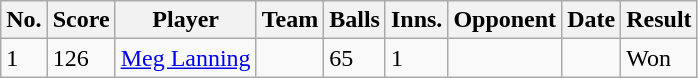<table class="wikitable sortable" style="font-size:100%">
<tr>
<th>No.</th>
<th>Score</th>
<th>Player</th>
<th>Team</th>
<th>Balls</th>
<th>Inns.</th>
<th>Opponent</th>
<th>Date</th>
<th>Result</th>
</tr>
<tr>
<td>1</td>
<td> 126</td>
<td><a href='#'>Meg Lanning</a></td>
<td></td>
<td> 65</td>
<td>1</td>
<td></td>
<td></td>
<td>Won</td>
</tr>
</table>
